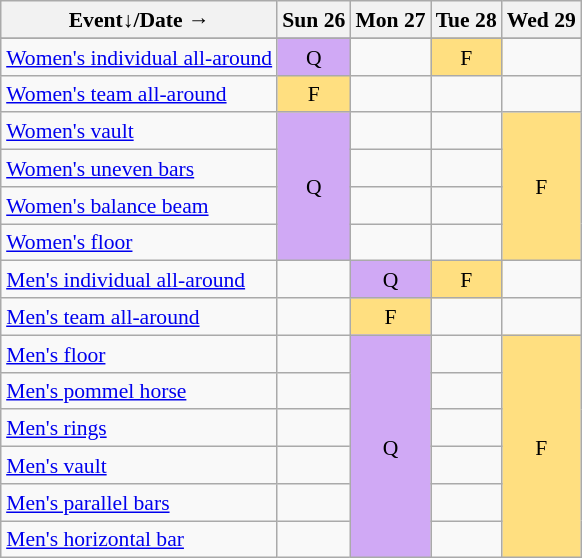<table class="wikitable" style="margin:0.5em auto; font-size:90%; line-height:1.25em;">
<tr align="center">
<th>Event↓/Date →</th>
<th>Sun 26</th>
<th>Mon 27</th>
<th>Tue 28</th>
<th>Wed 29</th>
</tr>
<tr>
</tr>
<tr align="center">
<td align="left"><a href='#'>Women's individual all-around</a></td>
<td bgcolor="#D0A9F5">Q</td>
<td></td>
<td bgcolor="#FFDF80">F</td>
<td></td>
</tr>
<tr align="center">
<td align="left"><a href='#'>Women's team all-around</a></td>
<td bgcolor="#FFDF80">F</td>
<td></td>
<td></td>
<td></td>
</tr>
<tr align="center">
<td align="left"><a href='#'>Women's vault</a></td>
<td rowspan="4" bgcolor="#D0A9F5">Q</td>
<td></td>
<td></td>
<td rowspan="4" bgcolor="#FFDF80">F</td>
</tr>
<tr align="center">
<td align="left"><a href='#'>Women's uneven bars</a></td>
<td></td>
<td></td>
</tr>
<tr align="center">
<td align="left"><a href='#'>Women's balance beam</a></td>
<td></td>
<td></td>
</tr>
<tr align="center">
<td align="left"><a href='#'>Women's floor</a></td>
<td></td>
<td></td>
</tr>
<tr align="center">
<td align="left"><a href='#'>Men's individual all-around</a></td>
<td></td>
<td bgcolor="#D0A9F5">Q</td>
<td bgcolor="#FFDF80">F</td>
<td></td>
</tr>
<tr align="center">
<td align="left"><a href='#'>Men's team all-around</a></td>
<td></td>
<td bgcolor="#FFDF80">F</td>
<td></td>
<td></td>
</tr>
<tr align="center">
<td align="left"><a href='#'>Men's floor</a></td>
<td></td>
<td rowspan="7" bgcolor="#D0A9F5">Q</td>
<td></td>
<td rowspan=6 bgcolor="#FFDF80">F</td>
</tr>
<tr align="center">
<td align="left"><a href='#'>Men's pommel horse</a></td>
<td></td>
<td></td>
</tr>
<tr align="center">
<td align="left"><a href='#'>Men's rings</a></td>
<td></td>
<td></td>
</tr>
<tr align="center">
<td align="left"><a href='#'>Men's vault</a></td>
<td></td>
<td></td>
</tr>
<tr align="center">
<td align="left"><a href='#'>Men's parallel bars</a></td>
<td></td>
<td></td>
</tr>
<tr align="center">
<td align="left"><a href='#'>Men's horizontal bar</a></td>
<td></td>
<td></td>
</tr>
</table>
